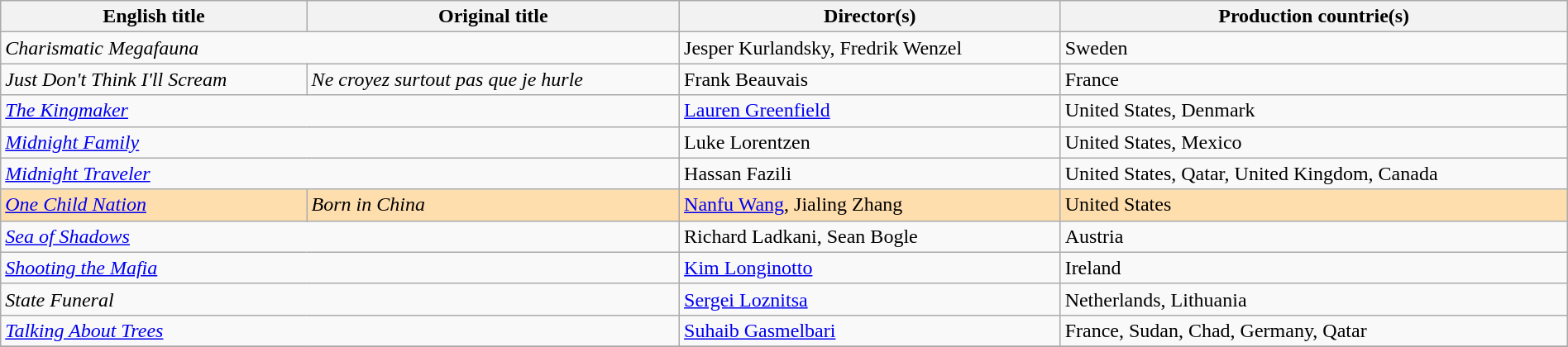<table class="sortable wikitable" style="width:100%; margin-bottom:4px" cellpadding="5">
<tr>
<th scope="col">English title</th>
<th scope="col">Original title</th>
<th scope="col">Director(s)</th>
<th scope="col">Production countrie(s)</th>
</tr>
<tr>
<td colspan="2"><em>Charismatic Megafauna</em></td>
<td>Jesper Kurlandsky, Fredrik Wenzel</td>
<td>Sweden</td>
</tr>
<tr>
<td><em>Just Don't Think I'll Scream</em></td>
<td><em>Ne croyez surtout pas que je hurle</em></td>
<td>Frank Beauvais</td>
<td>France</td>
</tr>
<tr>
<td colspan="2"><em><a href='#'>The Kingmaker</a></em></td>
<td><a href='#'>Lauren Greenfield</a></td>
<td>United States, Denmark</td>
</tr>
<tr>
<td colspan="2"><em><a href='#'>Midnight Family</a></em></td>
<td>Luke Lorentzen</td>
<td>United States, Mexico</td>
</tr>
<tr>
<td colspan="2"><em><a href='#'>Midnight Traveler</a></em></td>
<td>Hassan Fazili</td>
<td>United States, Qatar, United Kingdom, Canada</td>
</tr>
<tr style="background:#FFDEAD;">
<td><em><a href='#'>One Child Nation</a></em></td>
<td><em>Born in China</em></td>
<td><a href='#'>Nanfu Wang</a>, Jialing Zhang</td>
<td>United States</td>
</tr>
<tr>
<td colspan="2"><em><a href='#'>Sea of Shadows</a></em></td>
<td>Richard Ladkani, Sean Bogle</td>
<td>Austria</td>
</tr>
<tr>
<td colspan="2"><em><a href='#'>Shooting the Mafia</a></em></td>
<td><a href='#'>Kim Longinotto</a></td>
<td>Ireland</td>
</tr>
<tr>
<td colspan="2"><em>State Funeral</em></td>
<td><a href='#'>Sergei Loznitsa</a></td>
<td>Netherlands, Lithuania</td>
</tr>
<tr>
<td colspan="2"><em><a href='#'>Talking About Trees</a></em></td>
<td><a href='#'>Suhaib Gasmelbari</a></td>
<td>France, Sudan, Chad, Germany, Qatar</td>
</tr>
<tr>
</tr>
</table>
